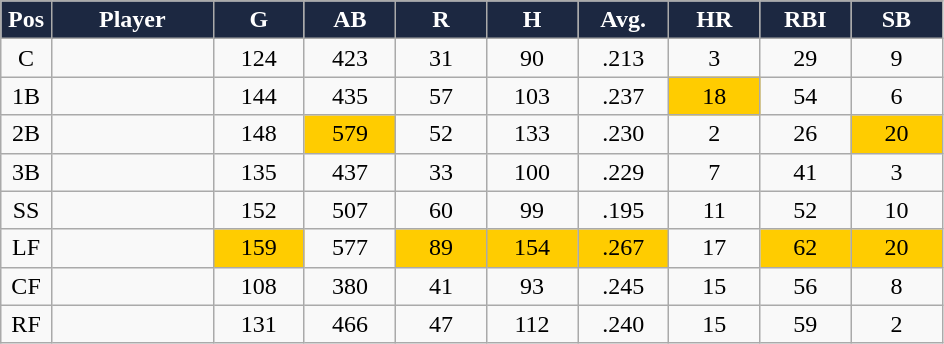<table class="wikitable sortable">
<tr>
<th style="background:#1c2841;color:white;" width="5%">Pos</th>
<th style="background:#1c2841;color:white;" width="16%">Player</th>
<th style="background:#1c2841;color:white;" width="9%">G</th>
<th style="background:#1c2841;color:white;" width="9%">AB</th>
<th style="background:#1c2841;color:white;" width="9%">R</th>
<th style="background:#1c2841;color:white;" width="9%">H</th>
<th style="background:#1c2841;color:white;" width="9%">Avg.</th>
<th style="background:#1c2841;color:white;" width="9%">HR</th>
<th style="background:#1c2841;color:white;" width="9%">RBI</th>
<th style="background:#1c2841;color:white;" width="9%">SB</th>
</tr>
<tr align="center">
<td>C</td>
<td></td>
<td>124</td>
<td>423</td>
<td>31</td>
<td>90</td>
<td>.213</td>
<td>3</td>
<td>29</td>
<td>9</td>
</tr>
<tr align="center">
<td>1B</td>
<td></td>
<td>144</td>
<td>435</td>
<td>57</td>
<td>103</td>
<td>.237</td>
<td bgcolor="#FFCC00">18</td>
<td>54</td>
<td>6</td>
</tr>
<tr align="center">
<td>2B</td>
<td></td>
<td>148</td>
<td bgcolor="#FFCC00">579</td>
<td>52</td>
<td>133</td>
<td>.230</td>
<td>2</td>
<td>26</td>
<td bgcolor="#FFCC00">20</td>
</tr>
<tr align="center">
<td>3B</td>
<td></td>
<td>135</td>
<td>437</td>
<td>33</td>
<td>100</td>
<td>.229</td>
<td>7</td>
<td>41</td>
<td>3</td>
</tr>
<tr align="center">
<td>SS</td>
<td></td>
<td>152</td>
<td>507</td>
<td>60</td>
<td>99</td>
<td>.195</td>
<td>11</td>
<td>52</td>
<td>10</td>
</tr>
<tr align="center">
<td>LF</td>
<td></td>
<td bgcolor="#FFCC00">159</td>
<td>577</td>
<td bgcolor="#FFCC00">89</td>
<td bgcolor="#FFCC00">154</td>
<td bgcolor="#FFCC00">.267</td>
<td>17</td>
<td bgcolor="#FFCC00">62</td>
<td bgcolor="#FFCC00">20</td>
</tr>
<tr align="center">
<td>CF</td>
<td></td>
<td>108</td>
<td>380</td>
<td>41</td>
<td>93</td>
<td>.245</td>
<td>15</td>
<td>56</td>
<td>8</td>
</tr>
<tr align="center">
<td>RF</td>
<td></td>
<td>131</td>
<td>466</td>
<td>47</td>
<td>112</td>
<td>.240</td>
<td>15</td>
<td>59</td>
<td>2</td>
</tr>
</table>
